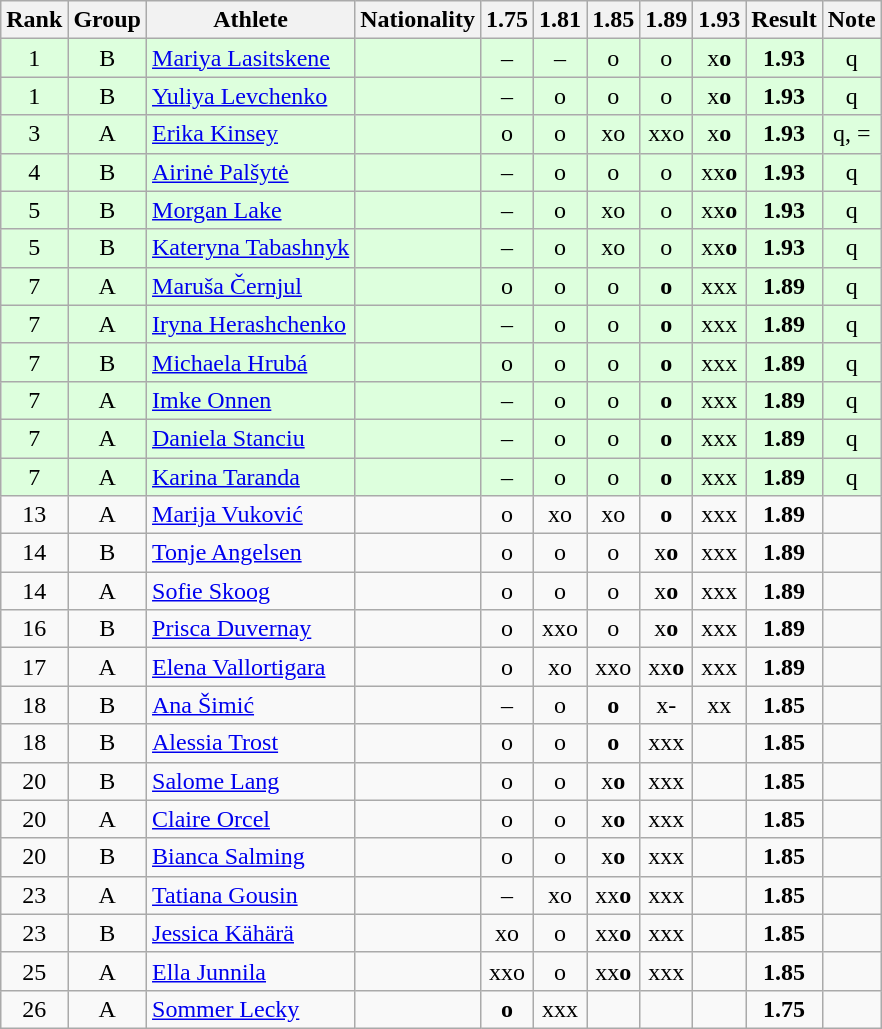<table class="wikitable sortable" style="text-align:center">
<tr>
<th>Rank</th>
<th>Group</th>
<th>Athlete</th>
<th>Nationality</th>
<th>1.75</th>
<th>1.81</th>
<th>1.85</th>
<th>1.89</th>
<th>1.93</th>
<th>Result</th>
<th>Note</th>
</tr>
<tr bgcolor=ddffdd>
<td>1</td>
<td>B</td>
<td align=left><a href='#'>Mariya Lasitskene</a></td>
<td align=left></td>
<td>–</td>
<td>–</td>
<td>o</td>
<td>o</td>
<td>x<strong>o</strong></td>
<td><strong>1.93</strong></td>
<td>q</td>
</tr>
<tr bgcolor=ddffdd>
<td>1</td>
<td>B</td>
<td align=left><a href='#'>Yuliya Levchenko</a></td>
<td align=left></td>
<td>–</td>
<td>o</td>
<td>o</td>
<td>o</td>
<td>x<strong>o</strong></td>
<td><strong>1.93</strong></td>
<td>q</td>
</tr>
<tr bgcolor=ddffdd>
<td>3</td>
<td>A</td>
<td align=left><a href='#'>Erika Kinsey</a></td>
<td align=left></td>
<td>o</td>
<td>o</td>
<td>xo</td>
<td>xxo</td>
<td>x<strong>o</strong></td>
<td><strong>1.93</strong></td>
<td>q, =</td>
</tr>
<tr bgcolor=ddffdd>
<td>4</td>
<td>B</td>
<td align=left><a href='#'>Airinė Palšytė</a></td>
<td align=left></td>
<td>–</td>
<td>o</td>
<td>o</td>
<td>o</td>
<td>xx<strong>o</strong></td>
<td><strong>1.93</strong></td>
<td>q</td>
</tr>
<tr bgcolor=ddffdd>
<td>5</td>
<td>B</td>
<td align=left><a href='#'>Morgan Lake</a></td>
<td align=left></td>
<td>–</td>
<td>o</td>
<td>xo</td>
<td>o</td>
<td>xx<strong>o</strong></td>
<td><strong>1.93</strong></td>
<td>q</td>
</tr>
<tr bgcolor=ddffdd>
<td>5</td>
<td>B</td>
<td align=left><a href='#'>Kateryna Tabashnyk</a></td>
<td align=left></td>
<td>–</td>
<td>o</td>
<td>xo</td>
<td>o</td>
<td>xx<strong>o</strong></td>
<td><strong>1.93</strong></td>
<td>q</td>
</tr>
<tr bgcolor=ddffdd>
<td>7</td>
<td>A</td>
<td align=left><a href='#'>Maruša Černjul</a></td>
<td align=left></td>
<td>o</td>
<td>o</td>
<td>o</td>
<td><strong>o</strong></td>
<td>xxx</td>
<td><strong>1.89</strong></td>
<td>q</td>
</tr>
<tr bgcolor=ddffdd>
<td>7</td>
<td>A</td>
<td align=left><a href='#'>Iryna Herashchenko</a></td>
<td align=left></td>
<td>–</td>
<td>o</td>
<td>o</td>
<td><strong>o</strong></td>
<td>xxx</td>
<td><strong>1.89</strong></td>
<td>q</td>
</tr>
<tr bgcolor=ddffdd>
<td>7</td>
<td>B</td>
<td align=left><a href='#'>Michaela Hrubá</a></td>
<td align=left></td>
<td>o</td>
<td>o</td>
<td>o</td>
<td><strong>o</strong></td>
<td>xxx</td>
<td><strong>1.89</strong></td>
<td>q</td>
</tr>
<tr bgcolor=ddffdd>
<td>7</td>
<td>A</td>
<td align=left><a href='#'>Imke Onnen</a></td>
<td align=left></td>
<td>–</td>
<td>o</td>
<td>o</td>
<td><strong>o</strong></td>
<td>xxx</td>
<td><strong>1.89</strong></td>
<td>q</td>
</tr>
<tr bgcolor=ddffdd>
<td>7</td>
<td>A</td>
<td align=left><a href='#'>Daniela Stanciu</a></td>
<td align=left></td>
<td>–</td>
<td>o</td>
<td>o</td>
<td><strong>o</strong></td>
<td>xxx</td>
<td><strong>1.89</strong></td>
<td>q</td>
</tr>
<tr bgcolor=ddffdd>
<td>7</td>
<td>A</td>
<td align=left><a href='#'>Karina Taranda</a></td>
<td align=left></td>
<td>–</td>
<td>o</td>
<td>o</td>
<td><strong>o</strong></td>
<td>xxx</td>
<td><strong>1.89</strong></td>
<td>q</td>
</tr>
<tr>
<td>13</td>
<td>A</td>
<td align=left><a href='#'>Marija Vuković</a></td>
<td align=left></td>
<td>o</td>
<td>xo</td>
<td>xo</td>
<td><strong>o</strong></td>
<td>xxx</td>
<td><strong>1.89</strong></td>
<td></td>
</tr>
<tr>
<td>14</td>
<td>B</td>
<td align=left><a href='#'>Tonje Angelsen</a></td>
<td align=left></td>
<td>o</td>
<td>o</td>
<td>o</td>
<td>x<strong>o</strong></td>
<td>xxx</td>
<td><strong>1.89</strong></td>
<td></td>
</tr>
<tr>
<td>14</td>
<td>A</td>
<td align=left><a href='#'>Sofie Skoog</a></td>
<td align=left></td>
<td>o</td>
<td>o</td>
<td>o</td>
<td>x<strong>o</strong></td>
<td>xxx</td>
<td><strong>1.89</strong></td>
<td></td>
</tr>
<tr>
<td>16</td>
<td>B</td>
<td align=left><a href='#'>Prisca Duvernay</a></td>
<td align=left></td>
<td>o</td>
<td>xxo</td>
<td>o</td>
<td>x<strong>o</strong></td>
<td>xxx</td>
<td><strong>1.89</strong></td>
<td></td>
</tr>
<tr>
<td>17</td>
<td>A</td>
<td align=left><a href='#'>Elena Vallortigara</a></td>
<td align=left></td>
<td>o</td>
<td>xo</td>
<td>xxo</td>
<td>xx<strong>o</strong></td>
<td>xxx</td>
<td><strong>1.89</strong></td>
<td></td>
</tr>
<tr>
<td>18</td>
<td>B</td>
<td align=left><a href='#'>Ana Šimić</a></td>
<td align=left></td>
<td>–</td>
<td>o</td>
<td><strong>o</strong></td>
<td>x-</td>
<td>xx</td>
<td><strong>1.85</strong></td>
<td></td>
</tr>
<tr>
<td>18</td>
<td>B</td>
<td align=left><a href='#'>Alessia Trost</a></td>
<td align=left></td>
<td>o</td>
<td>o</td>
<td><strong>o</strong></td>
<td>xxx</td>
<td></td>
<td><strong>1.85</strong></td>
<td></td>
</tr>
<tr>
<td>20</td>
<td>B</td>
<td align=left><a href='#'>Salome Lang</a></td>
<td align=left></td>
<td>o</td>
<td>o</td>
<td>x<strong>o</strong></td>
<td>xxx</td>
<td></td>
<td><strong>1.85</strong></td>
<td></td>
</tr>
<tr>
<td>20</td>
<td>A</td>
<td align=left><a href='#'>Claire Orcel</a></td>
<td align=left></td>
<td>o</td>
<td>o</td>
<td>x<strong>o</strong></td>
<td>xxx</td>
<td></td>
<td><strong>1.85</strong></td>
<td></td>
</tr>
<tr>
<td>20</td>
<td>B</td>
<td align=left><a href='#'>Bianca Salming</a></td>
<td align=left></td>
<td>o</td>
<td>o</td>
<td>x<strong>o</strong></td>
<td>xxx</td>
<td></td>
<td><strong>1.85</strong></td>
<td></td>
</tr>
<tr>
<td>23</td>
<td>A</td>
<td align=left><a href='#'>Tatiana Gousin</a></td>
<td align=left></td>
<td>–</td>
<td>xo</td>
<td>xx<strong>o</strong></td>
<td>xxx</td>
<td></td>
<td><strong>1.85</strong></td>
<td></td>
</tr>
<tr>
<td>23</td>
<td>B</td>
<td align=left><a href='#'>Jessica Kähärä</a></td>
<td align=left></td>
<td>xo</td>
<td>o</td>
<td>xx<strong>o</strong></td>
<td>xxx</td>
<td></td>
<td><strong>1.85</strong></td>
<td></td>
</tr>
<tr>
<td>25</td>
<td>A</td>
<td align=left><a href='#'>Ella Junnila</a></td>
<td align=left></td>
<td>xxo</td>
<td>o</td>
<td>xx<strong>o</strong></td>
<td>xxx</td>
<td></td>
<td><strong>1.85</strong></td>
<td></td>
</tr>
<tr>
<td>26</td>
<td>A</td>
<td align=left><a href='#'>Sommer Lecky</a></td>
<td align=left></td>
<td><strong>o</strong></td>
<td>xxx</td>
<td></td>
<td></td>
<td></td>
<td><strong>1.75</strong></td>
<td></td>
</tr>
</table>
